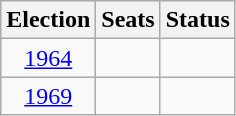<table class=wikitable style=text-align:center>
<tr>
<th>Election</th>
<th>Seats</th>
<th>Status</th>
</tr>
<tr>
<td><a href='#'>1964</a></td>
<td></td>
<td></td>
</tr>
<tr>
<td><a href='#'>1969</a></td>
<td></td>
<td></td>
</tr>
</table>
